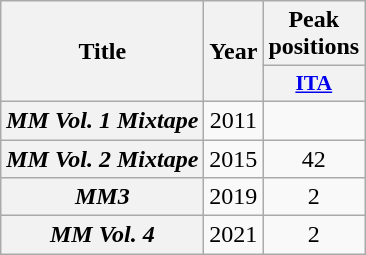<table class="wikitable plainrowheaders" style="text-align:center">
<tr>
<th scope="col" rowspan="2">Title</th>
<th scope="col" rowspan="2">Year</th>
<th scope="col" colspan="1">Peak positions</th>
</tr>
<tr>
<th scope="col" style="width:3em;font-size:90%;"><a href='#'>ITA</a><br></th>
</tr>
<tr>
<th scope="row"><em>MM Vol. 1 Mixtape</em></th>
<td>2011</td>
<td></td>
</tr>
<tr>
<th scope="row"><em>MM Vol. 2 Mixtape</em></th>
<td>2015</td>
<td>42</td>
</tr>
<tr>
<th scope="row"><em>MM3</em></th>
<td>2019</td>
<td>2</td>
</tr>
<tr>
<th scope="row"><em>MM Vol. 4</em></th>
<td>2021</td>
<td>2<br></td>
</tr>
</table>
